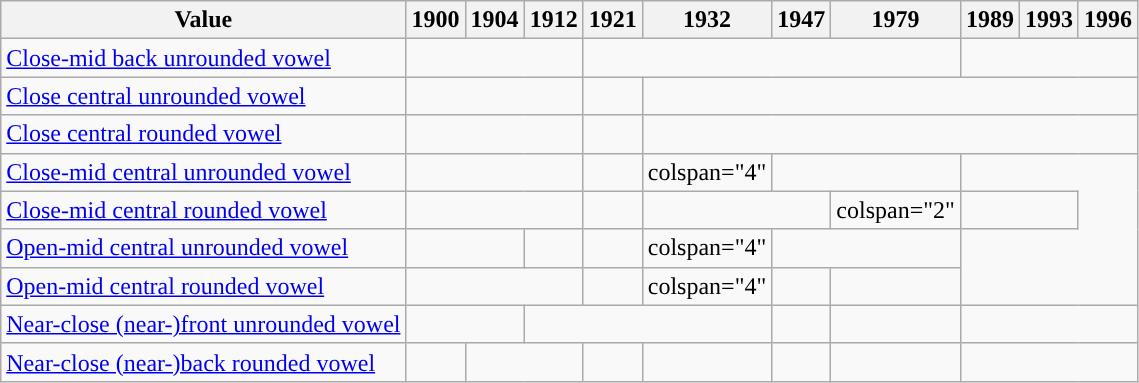<table class="wikitable" style="text-align: center;">
<tr>
<th>Value</th>
<th>1900</th>
<th>1904</th>
<th>1912</th>
<th>1921</th>
<th>1932</th>
<th>1947</th>
<th>1979</th>
<th>1989</th>
<th>1993</th>
<th>1996</th>
</tr>
<tr>
<td style="text-align: left;"><a href='#'>Close-mid back unrounded vowel</a></td>
<td colspan="3"></td>
<td colspan="4"></td>
<td colspan="3"></td>
</tr>
<tr>
<td style="text-align: left;"><a href='#'>Close central unrounded vowel</a></td>
<td colspan="3"></td>
<td></td>
<td colspan="6"></td>
</tr>
<tr>
<td style="text-align: left;"><a href='#'>Close central rounded vowel</a></td>
<td colspan="3"></td>
<td></td>
<td colspan="6"></td>
</tr>
<tr>
<td style="text-align: left;"><a href='#'>Close-mid central unrounded vowel</a></td>
<td colspan="3"></td>
<td></td>
<td>colspan="4" </td>
<td colspan="2"></td>
</tr>
<tr>
<td style="text-align: left;"><a href='#'>Close-mid central rounded vowel</a></td>
<td colspan="3"></td>
<td></td>
<td colspan="2"></td>
<td>colspan="2" </td>
<td colspan="2"></td>
</tr>
<tr>
<td style="text-align: left;"><a href='#'>Open-mid central unrounded vowel</a></td>
<td colspan="2"></td>
<td></td>
<td></td>
<td>colspan="4" </td>
<td colspan="2"></td>
</tr>
<tr>
<td style="text-align: left;"><a href='#'>Open-mid central rounded vowel</a></td>
<td colspan="3"></td>
<td></td>
<td>colspan="4" </td>
<td></td>
<td></td>
</tr>
<tr>
<td style="text-align: left;"><a href='#'>Near-close (near-)front unrounded vowel</a></td>
<td colspan="2"></td>
<td colspan="3"></td>
<td></td>
<td></td>
<td colspan="3"></td>
</tr>
<tr>
<td style="text-align: left;"><a href='#'>Near-close (near-)back rounded vowel</a></td>
<td></td>
<td colspan="2"></td>
<td></td>
<td></td>
<td></td>
<td></td>
<td colspan="3"></td>
</tr>
</table>
